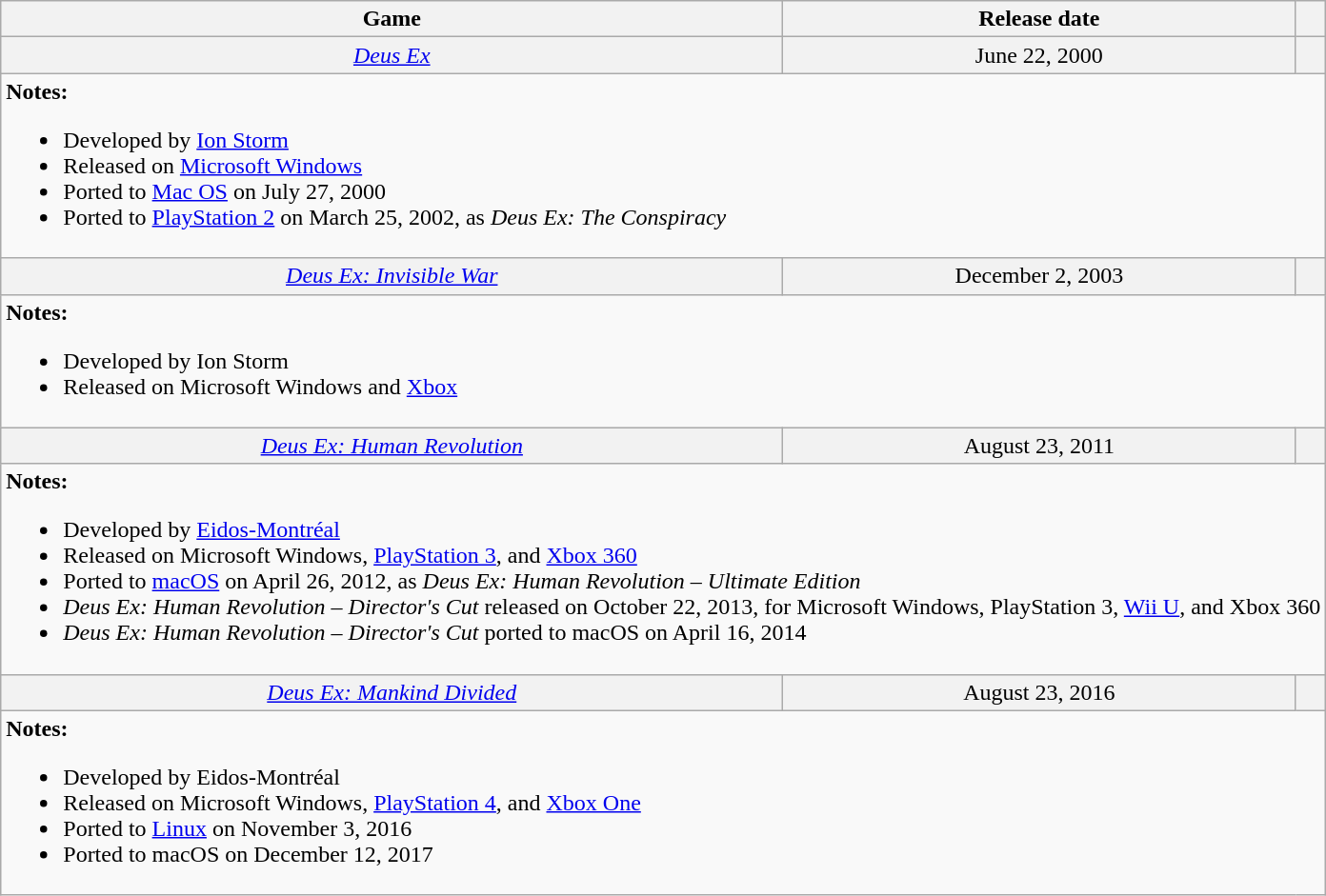<table class="wikitable">
<tr style="text-align: center">
<th>Game</th>
<th>Release date</th>
<th></th>
</tr>
<tr bgcolor="#F2F2F2" align="center">
<td><em><a href='#'>Deus Ex</a></em></td>
<td>June 22, 2000</td>
<td></td>
</tr>
<tr>
<td colspan="3" style="border: none; vertical-align: top"><strong>Notes:</strong><br><ul><li>Developed by <a href='#'>Ion Storm</a></li><li>Released on <a href='#'>Microsoft Windows</a></li><li>Ported to <a href='#'>Mac OS</a> on July 27, 2000</li><li>Ported to <a href='#'>PlayStation 2</a> on March 25, 2002, as <em>Deus Ex: The Conspiracy</em></li></ul></td>
</tr>
<tr bgcolor="#F2F2F2" align="center">
<td><em><a href='#'>Deus Ex: Invisible War</a></em></td>
<td>December 2, 2003</td>
<td></td>
</tr>
<tr>
<td colspan="3" style="border: none; vertical-align: top"><strong>Notes:</strong><br><ul><li>Developed by Ion Storm</li><li>Released on Microsoft Windows and <a href='#'>Xbox</a></li></ul></td>
</tr>
<tr bgcolor="#F2F2F2" align="center">
<td><em><a href='#'>Deus Ex: Human Revolution</a></em></td>
<td>August 23, 2011</td>
<td></td>
</tr>
<tr>
<td colspan="3" style="border: none; vertical-align: top"><strong>Notes:</strong><br><ul><li>Developed by <a href='#'>Eidos-Montréal</a></li><li>Released on Microsoft Windows, <a href='#'>PlayStation 3</a>, and <a href='#'>Xbox 360</a></li><li>Ported to <a href='#'>macOS</a> on April 26, 2012, as <em>Deus Ex: Human Revolution – Ultimate Edition</em></li><li><em>Deus Ex: Human Revolution – Director's Cut</em> released on October 22, 2013, for Microsoft Windows, PlayStation 3, <a href='#'>Wii U</a>, and Xbox 360</li><li><em>Deus Ex: Human Revolution – Director's Cut</em> ported to macOS on April 16, 2014</li></ul></td>
</tr>
<tr bgcolor="#F2F2F2" align="center">
<td><em><a href='#'>Deus Ex: Mankind Divided</a></em></td>
<td>August 23, 2016</td>
<td></td>
</tr>
<tr>
<td colspan="3" style="border: none; vertical-align: top"><strong>Notes:</strong><br><ul><li>Developed by Eidos-Montréal</li><li>Released on Microsoft Windows, <a href='#'>PlayStation 4</a>, and <a href='#'>Xbox One</a></li><li>Ported to <a href='#'>Linux</a> on November 3, 2016</li><li>Ported to macOS on December 12, 2017</li></ul></td>
</tr>
</table>
